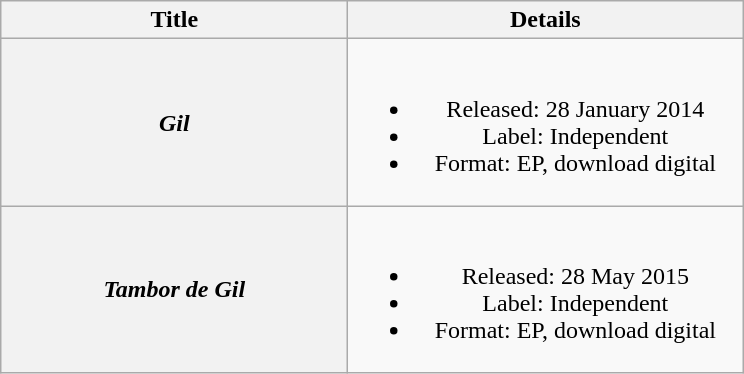<table class="wikitable plainrowheaders" style="text-align:center;">
<tr>
<th scope="col" style="width:14em;">Title</th>
<th scope="col" style="width:16em;">Details</th>
</tr>
<tr>
<th scope="row"><em>Gil</em></th>
<td><br><ul><li>Released: 28 January 2014</li><li>Label: Independent</li><li>Format: EP, download digital</li></ul></td>
</tr>
<tr>
<th scope="row"><em>Tambor de Gil</em></th>
<td><br><ul><li>Released: 28 May 2015</li><li>Label: Independent</li><li>Format: EP, download digital</li></ul></td>
</tr>
</table>
